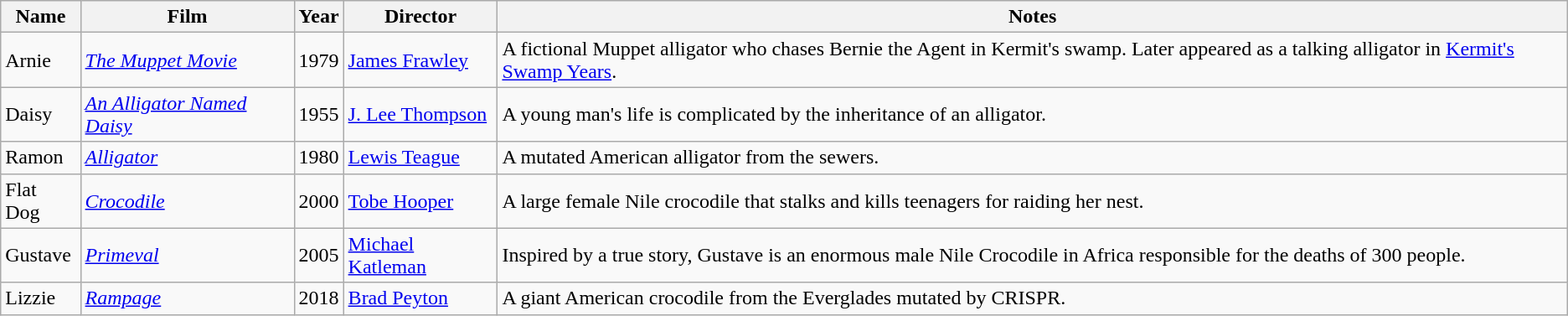<table class="wikitable sortable">
<tr>
<th>Name</th>
<th>Film</th>
<th>Year</th>
<th>Director</th>
<th>Notes</th>
</tr>
<tr>
<td>Arnie</td>
<td><em><a href='#'>The Muppet Movie</a></em></td>
<td>1979</td>
<td><a href='#'>James Frawley</a></td>
<td>A fictional Muppet alligator who chases Bernie the Agent in Kermit's swamp. Later appeared as a talking alligator in <a href='#'>Kermit's Swamp Years</a>.</td>
</tr>
<tr>
<td>Daisy</td>
<td><em><a href='#'>An Alligator Named Daisy</a></em></td>
<td>1955</td>
<td><a href='#'>J. Lee Thompson</a></td>
<td>A young man's life is complicated by the inheritance of an alligator.</td>
</tr>
<tr>
<td>Ramon</td>
<td><em><a href='#'>Alligator</a></em></td>
<td>1980</td>
<td><a href='#'>Lewis Teague</a></td>
<td>A mutated American alligator from the sewers.</td>
</tr>
<tr>
<td>Flat Dog</td>
<td><em><a href='#'>Crocodile</a></em></td>
<td>2000</td>
<td><a href='#'>Tobe Hooper</a></td>
<td>A large female Nile crocodile that stalks and kills teenagers for raiding her nest.</td>
</tr>
<tr>
<td>Gustave</td>
<td><em><a href='#'>Primeval</a></em></td>
<td>2005</td>
<td><a href='#'>Michael Katleman</a></td>
<td>Inspired by a true story, Gustave is an enormous male Nile Crocodile in Africa responsible for the deaths of 300 people.</td>
</tr>
<tr>
<td>Lizzie</td>
<td><em><a href='#'>Rampage</a></em></td>
<td>2018</td>
<td><a href='#'>Brad Peyton</a></td>
<td>A giant American crocodile from the Everglades mutated by CRISPR.</td>
</tr>
</table>
